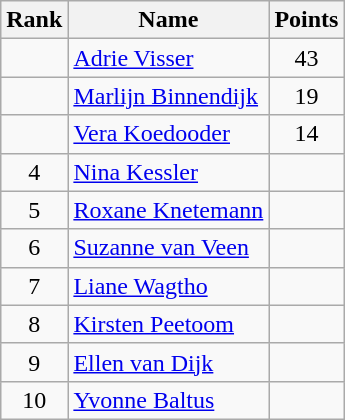<table class="wikitable sortable" style="text-align:center">
<tr>
<th>Rank</th>
<th>Name</th>
<th>Points</th>
</tr>
<tr>
<td></td>
<td align=left><a href='#'>Adrie Visser</a></td>
<td>43</td>
</tr>
<tr>
<td></td>
<td align=left><a href='#'>Marlijn Binnendijk</a></td>
<td>19</td>
</tr>
<tr>
<td></td>
<td align=left><a href='#'>Vera Koedooder</a></td>
<td>14</td>
</tr>
<tr>
<td>4</td>
<td align=left><a href='#'>Nina Kessler</a></td>
<td></td>
</tr>
<tr>
<td>5</td>
<td align=left><a href='#'>Roxane Knetemann</a></td>
<td></td>
</tr>
<tr>
<td>6</td>
<td align=left><a href='#'>Suzanne van Veen</a></td>
<td></td>
</tr>
<tr>
<td>7</td>
<td align=left><a href='#'>Liane Wagtho</a></td>
<td></td>
</tr>
<tr>
<td>8</td>
<td align=left><a href='#'>Kirsten Peetoom</a></td>
<td></td>
</tr>
<tr>
<td>9</td>
<td align=left><a href='#'>Ellen van Dijk</a></td>
<td></td>
</tr>
<tr>
<td>10</td>
<td align=left><a href='#'>Yvonne Baltus</a></td>
<td></td>
</tr>
</table>
